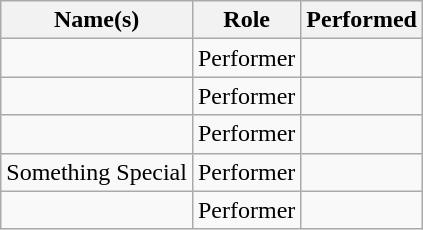<table class="wikitable sortable">
<tr>
<th>Name(s)</th>
<th>Role</th>
<th>Performed</th>
</tr>
<tr>
<td></td>
<td>Performer</td>
<td></td>
</tr>
<tr>
<td></td>
<td>Performer</td>
<td></td>
</tr>
<tr>
<td></td>
<td>Performer</td>
<td></td>
</tr>
<tr>
<td>Something Special</td>
<td>Performer</td>
<td></td>
</tr>
<tr>
<td></td>
<td>Performer</td>
<td></td>
</tr>
</table>
